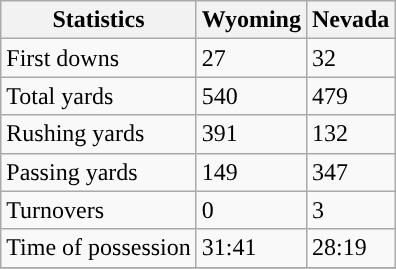<table class="wikitable">
<tr>
<th>Statistics</th>
<th>Wyoming</th>
<th>Nevada</th>
</tr>
<tr>
<td>First downs</td>
<td>27</td>
<td>32</td>
</tr>
<tr>
<td>Total yards</td>
<td>540</td>
<td>479</td>
</tr>
<tr>
<td>Rushing yards</td>
<td>391</td>
<td>132</td>
</tr>
<tr>
<td>Passing yards</td>
<td>149</td>
<td>347</td>
</tr>
<tr>
<td>Turnovers</td>
<td>0</td>
<td>3</td>
</tr>
<tr>
<td>Time of possession</td>
<td>31:41</td>
<td>28:19</td>
</tr>
<tr>
</tr>
</table>
